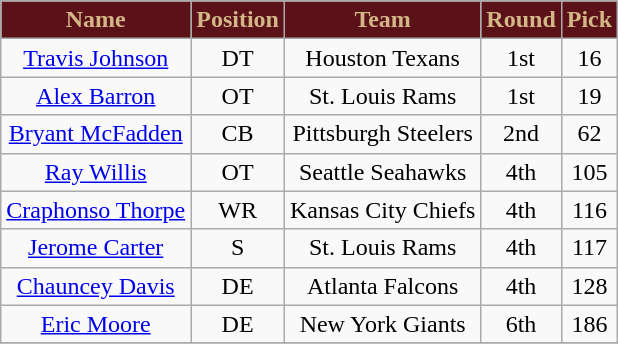<table class="wikitable" style="text-align: center;">
<tr>
<th style="background:#5a1118; color:#d3b787;">Name</th>
<th style="background:#5a1118; color:#d3b787;">Position</th>
<th style="background:#5a1118; color:#d3b787;">Team</th>
<th style="background:#5a1118; color:#d3b787;">Round</th>
<th style="background:#5a1118; color:#d3b787;">Pick</th>
</tr>
<tr>
<td><a href='#'>Travis Johnson</a></td>
<td>DT</td>
<td>Houston Texans</td>
<td>1st</td>
<td>16</td>
</tr>
<tr>
<td><a href='#'>Alex Barron</a></td>
<td>OT</td>
<td>St. Louis Rams</td>
<td>1st</td>
<td>19</td>
</tr>
<tr>
<td><a href='#'>Bryant McFadden</a></td>
<td>CB</td>
<td>Pittsburgh Steelers</td>
<td>2nd</td>
<td>62</td>
</tr>
<tr>
<td><a href='#'>Ray Willis</a></td>
<td>OT</td>
<td>Seattle Seahawks</td>
<td>4th</td>
<td>105</td>
</tr>
<tr>
<td><a href='#'>Craphonso Thorpe</a></td>
<td>WR</td>
<td>Kansas City Chiefs</td>
<td>4th</td>
<td>116</td>
</tr>
<tr>
<td><a href='#'>Jerome Carter</a></td>
<td>S</td>
<td>St. Louis Rams</td>
<td>4th</td>
<td>117</td>
</tr>
<tr>
<td><a href='#'>Chauncey Davis</a></td>
<td>DE</td>
<td>Atlanta Falcons</td>
<td>4th</td>
<td>128</td>
</tr>
<tr>
<td><a href='#'>Eric Moore</a></td>
<td>DE</td>
<td>New York Giants</td>
<td>6th</td>
<td>186</td>
</tr>
<tr>
</tr>
</table>
